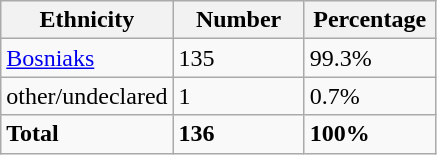<table class="wikitable">
<tr>
<th width="100px">Ethnicity</th>
<th width="80px">Number</th>
<th width="80px">Percentage</th>
</tr>
<tr>
<td><a href='#'>Bosniaks</a></td>
<td>135</td>
<td>99.3%</td>
</tr>
<tr>
<td>other/undeclared</td>
<td>1</td>
<td>0.7%</td>
</tr>
<tr>
<td><strong>Total</strong></td>
<td><strong>136</strong></td>
<td><strong>100%</strong></td>
</tr>
</table>
